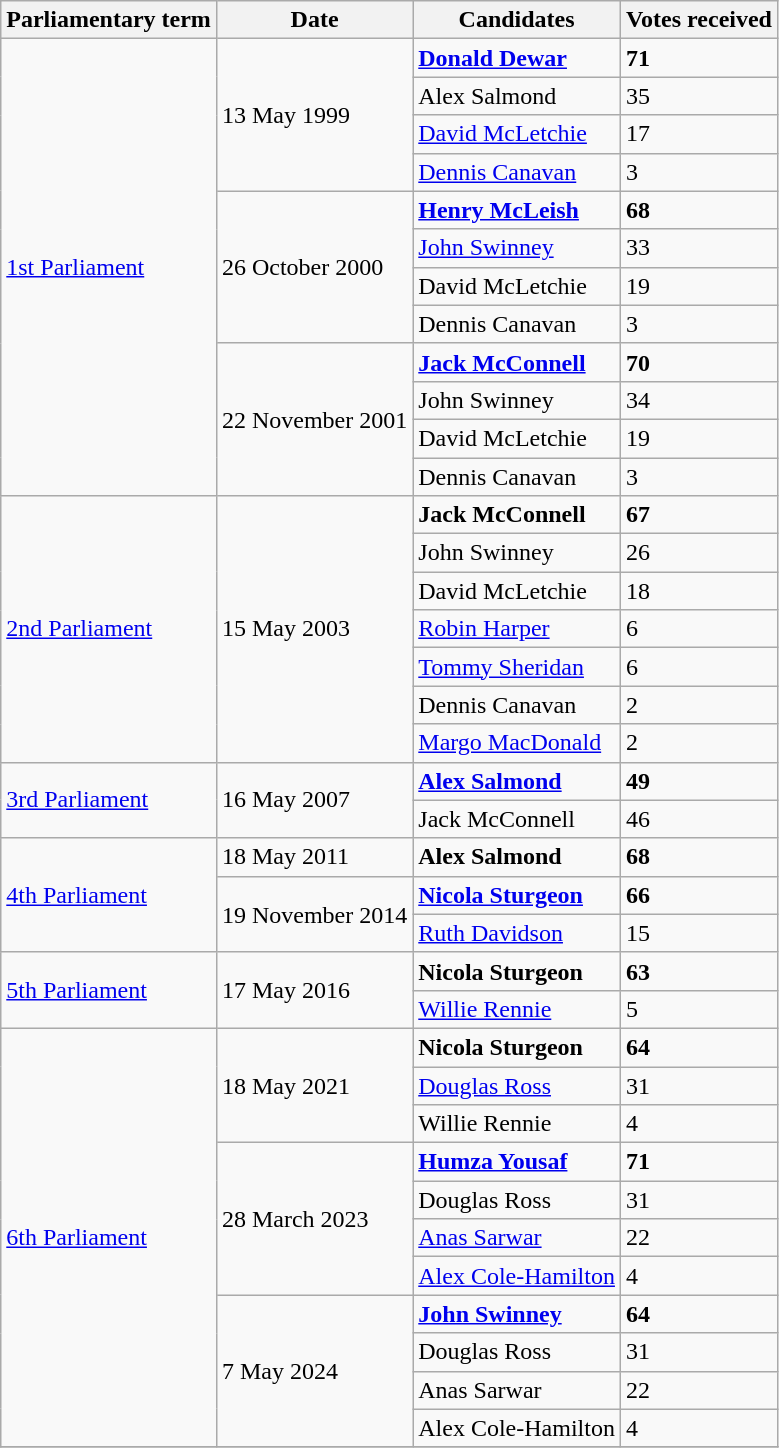<table class="wikitable">
<tr>
<th>Parliamentary term</th>
<th>Date</th>
<th colspan="1">Candidates</th>
<th>Votes received</th>
</tr>
<tr>
<td rowspan="12"><a href='#'>1st Parliament</a></td>
<td rowspan="4">13 May 1999</td>
<td> <strong><a href='#'>Donald Dewar</a></strong></td>
<td><strong>71</strong></td>
</tr>
<tr>
<td> Alex Salmond</td>
<td>35</td>
</tr>
<tr>
<td> <a href='#'>David McLetchie</a></td>
<td>17</td>
</tr>
<tr>
<td> <a href='#'>Dennis Canavan</a></td>
<td>3</td>
</tr>
<tr>
<td rowspan="4">26 October 2000</td>
<td> <strong><a href='#'>Henry McLeish</a></strong></td>
<td><strong>68</strong></td>
</tr>
<tr>
<td> <a href='#'>John Swinney</a></td>
<td>33</td>
</tr>
<tr>
<td> David McLetchie</td>
<td>19</td>
</tr>
<tr>
<td> Dennis Canavan</td>
<td>3</td>
</tr>
<tr>
<td rowspan="4">22 November 2001</td>
<td> <strong><a href='#'>Jack McConnell</a></strong></td>
<td><strong>70</strong></td>
</tr>
<tr>
<td> John Swinney</td>
<td>34</td>
</tr>
<tr>
<td> David McLetchie</td>
<td>19</td>
</tr>
<tr>
<td> Dennis Canavan</td>
<td>3</td>
</tr>
<tr>
<td rowspan="7"><a href='#'>2nd Parliament</a></td>
<td rowspan="7">15 May 2003</td>
<td> <strong>Jack McConnell</strong></td>
<td><strong>67</strong></td>
</tr>
<tr>
<td> John Swinney</td>
<td>26</td>
</tr>
<tr>
<td> David McLetchie</td>
<td>18</td>
</tr>
<tr>
<td> <a href='#'>Robin Harper</a></td>
<td>6</td>
</tr>
<tr>
<td> <a href='#'>Tommy Sheridan</a></td>
<td>6</td>
</tr>
<tr>
<td> Dennis Canavan</td>
<td>2</td>
</tr>
<tr>
<td> <a href='#'>Margo MacDonald</a></td>
<td>2</td>
</tr>
<tr>
<td rowspan="2"><a href='#'>3rd Parliament</a></td>
<td rowspan="2">16 May 2007</td>
<td> <strong><a href='#'>Alex Salmond</a></strong></td>
<td><strong>49</strong></td>
</tr>
<tr>
<td> Jack McConnell</td>
<td>46</td>
</tr>
<tr>
<td rowspan="3"><a href='#'>4th Parliament</a></td>
<td>18 May 2011</td>
<td> <strong>Alex Salmond</strong></td>
<td><strong>68</strong></td>
</tr>
<tr>
<td rowspan="2">19 November 2014</td>
<td> <strong><a href='#'>Nicola Sturgeon</a></strong></td>
<td><strong>66</strong></td>
</tr>
<tr>
<td> <a href='#'>Ruth Davidson</a></td>
<td>15</td>
</tr>
<tr>
<td rowspan="2"><a href='#'>5th Parliament</a></td>
<td rowspan="2">17 May 2016</td>
<td> <strong>Nicola Sturgeon</strong></td>
<td><strong>63</strong></td>
</tr>
<tr>
<td> <a href='#'>Willie Rennie</a></td>
<td>5</td>
</tr>
<tr>
<td rowspan="11"><a href='#'>6th Parliament</a></td>
<td rowspan="3">18 May 2021</td>
<td> <strong>Nicola Sturgeon</strong></td>
<td><strong>64</strong></td>
</tr>
<tr>
<td> <a href='#'>Douglas Ross</a></td>
<td>31</td>
</tr>
<tr>
<td> Willie Rennie</td>
<td>4</td>
</tr>
<tr>
<td rowspan="4">28 March 2023</td>
<td> <strong><a href='#'>Humza Yousaf</a></strong></td>
<td><strong>71</strong></td>
</tr>
<tr>
<td> Douglas Ross</td>
<td>31</td>
</tr>
<tr>
<td> <a href='#'>Anas Sarwar</a></td>
<td>22</td>
</tr>
<tr>
<td> <a href='#'>Alex Cole-Hamilton</a></td>
<td>4</td>
</tr>
<tr>
<td rowspan="4">7 May 2024</td>
<td> <strong><a href='#'>John Swinney</a></strong></td>
<td><strong>64</strong></td>
</tr>
<tr>
<td> Douglas Ross</td>
<td>31</td>
</tr>
<tr>
<td> Anas Sarwar</td>
<td>22</td>
</tr>
<tr>
<td> Alex Cole-Hamilton</td>
<td>4</td>
</tr>
<tr>
</tr>
</table>
